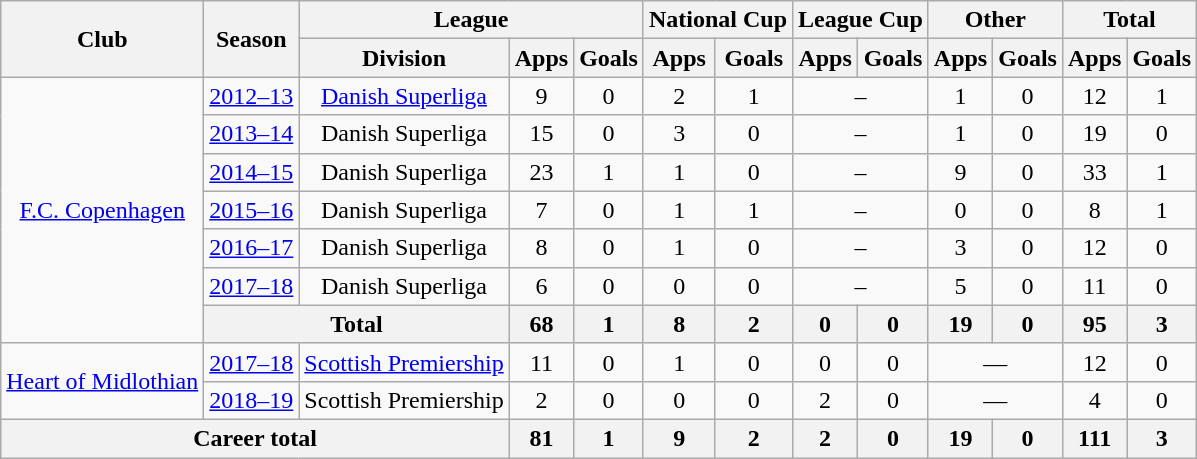<table class="wikitable" style="text-align:center">
<tr>
<th rowspan="2">Club</th>
<th rowspan="2">Season</th>
<th colspan="3">League</th>
<th colspan="2">National Cup</th>
<th colspan="2">League Cup</th>
<th colspan="2">Other</th>
<th colspan="2">Total</th>
</tr>
<tr>
<th>Division</th>
<th>Apps</th>
<th>Goals</th>
<th>Apps</th>
<th>Goals</th>
<th>Apps</th>
<th>Goals</th>
<th>Apps</th>
<th>Goals</th>
<th>Apps</th>
<th>Goals</th>
</tr>
<tr>
<td rowspan="7"><a href='#'>F.C. Copenhagen</a></td>
<td><a href='#'>2012–13</a></td>
<td><a href='#'>Danish Superliga</a></td>
<td>9</td>
<td>0</td>
<td>2</td>
<td>1</td>
<td colspan=2>–</td>
<td>1</td>
<td>0</td>
<td>12</td>
<td>1</td>
</tr>
<tr>
<td><a href='#'>2013–14</a></td>
<td>Danish Superliga</td>
<td>15</td>
<td>0</td>
<td>3</td>
<td>0</td>
<td colspan=2>–</td>
<td>1</td>
<td>0</td>
<td>19</td>
<td>0</td>
</tr>
<tr>
<td><a href='#'>2014–15</a></td>
<td>Danish Superliga</td>
<td>23</td>
<td>1</td>
<td>1</td>
<td>0</td>
<td colspan=2>–</td>
<td>9</td>
<td>0</td>
<td>33</td>
<td>1</td>
</tr>
<tr>
<td><a href='#'>2015–16</a></td>
<td>Danish Superliga</td>
<td>7</td>
<td>0</td>
<td>1</td>
<td>1</td>
<td colspan=2>–</td>
<td>0</td>
<td>0</td>
<td>8</td>
<td>1</td>
</tr>
<tr>
<td><a href='#'>2016–17</a></td>
<td>Danish Superliga</td>
<td>8</td>
<td>0</td>
<td>1</td>
<td>0</td>
<td colspan=2>–</td>
<td>3</td>
<td>0</td>
<td>12</td>
<td>0</td>
</tr>
<tr>
<td><a href='#'>2017–18</a></td>
<td>Danish Superliga</td>
<td>6</td>
<td>0</td>
<td>0</td>
<td>0</td>
<td colspan=2>–</td>
<td>5</td>
<td>0</td>
<td>11</td>
<td>0</td>
</tr>
<tr>
<th colspan="2">Total</th>
<th>68</th>
<th>1</th>
<th>8</th>
<th>2</th>
<th>0</th>
<th>0</th>
<th>19</th>
<th>0</th>
<th>95</th>
<th>3</th>
</tr>
<tr>
<td rowspan="2"><a href='#'>Heart of Midlothian</a></td>
<td><a href='#'>2017–18</a></td>
<td><a href='#'>Scottish Premiership</a></td>
<td>11</td>
<td>0</td>
<td>1</td>
<td>0</td>
<td>0</td>
<td>0</td>
<td colspan="2">—</td>
<td>12</td>
<td>0</td>
</tr>
<tr>
<td><a href='#'>2018–19</a></td>
<td>Scottish Premiership</td>
<td>2</td>
<td>0</td>
<td>0</td>
<td>0</td>
<td>2</td>
<td>0</td>
<td colspan="2">—</td>
<td>4</td>
<td>0</td>
</tr>
<tr>
<th colspan="3">Career total</th>
<th>81</th>
<th>1</th>
<th>9</th>
<th>2</th>
<th>2</th>
<th>0</th>
<th>19</th>
<th>0</th>
<th>111</th>
<th>3</th>
</tr>
</table>
